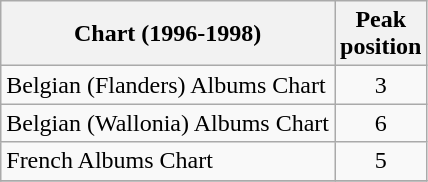<table class="wikitable sortable">
<tr>
<th align="left">Chart (1996-1998)</th>
<th align="center">Peak<br>position</th>
</tr>
<tr>
<td align="left">Belgian (Flanders) Albums Chart</td>
<td align="center">3</td>
</tr>
<tr>
<td align="left">Belgian (Wallonia) Albums Chart</td>
<td align="center">6</td>
</tr>
<tr>
<td align="left">French Albums Chart</td>
<td align="center">5</td>
</tr>
<tr>
</tr>
</table>
